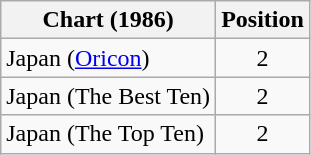<table class="wikitable plainrowheaders sortable">
<tr>
<th>Chart (1986)</th>
<th>Position</th>
</tr>
<tr>
<td>Japan (<a href='#'>Oricon</a>)</td>
<td style="text-align:center;">2</td>
</tr>
<tr>
<td>Japan (The Best Ten)</td>
<td style="text-align:center;">2</td>
</tr>
<tr>
<td>Japan (The Top Ten)</td>
<td style="text-align:center;">2</td>
</tr>
</table>
